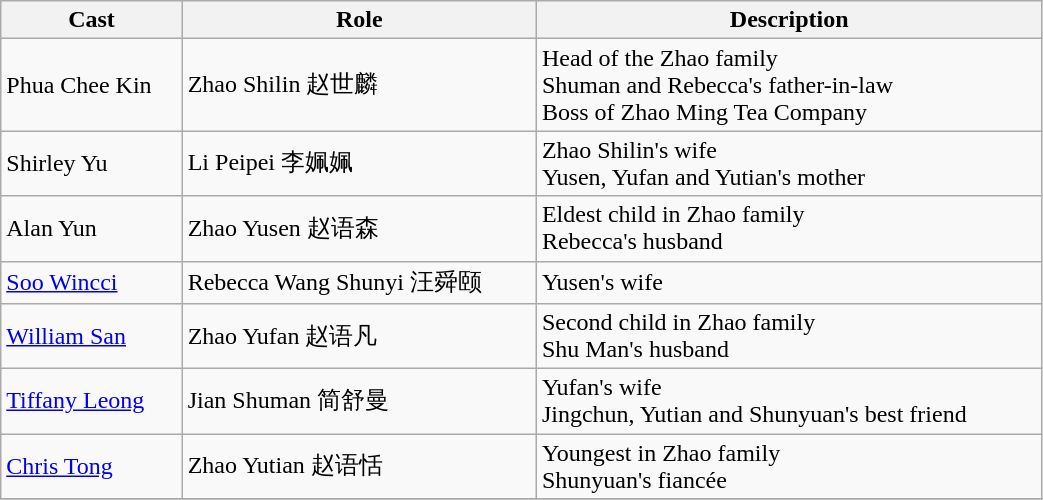<table class="wikitable" width="55%">
<tr>
<th>Cast</th>
<th>Role</th>
<th>Description</th>
</tr>
<tr>
<td>Phua Chee Kin</td>
<td>Zhao Shilin 赵世麟</td>
<td>Head of the Zhao family<br>Shuman and Rebecca's father-in-law <br>Boss of Zhao Ming Tea Company</td>
</tr>
<tr>
<td>Shirley Yu</td>
<td>Li Peipei 李姵姵</td>
<td>Zhao Shilin's wife<br>Yusen, Yufan and Yutian's mother</td>
</tr>
<tr>
<td>Alan Yun</td>
<td>Zhao Yusen 赵语森</td>
<td>Eldest child in Zhao family<br> Rebecca's husband</td>
</tr>
<tr>
<td><a href='#'>Soo Wincci</a></td>
<td>Rebecca Wang Shunyi 汪舜颐</td>
<td>Yusen's wife</td>
</tr>
<tr>
<td><a href='#'>William San</a></td>
<td>Zhao Yufan 赵语凡</td>
<td>Second child in Zhao family<br> Shu Man's husband</td>
</tr>
<tr>
<td><a href='#'>Tiffany Leong</a></td>
<td>Jian Shuman 简舒曼</td>
<td>Yufan's wife <br>Jingchun, Yutian and Shunyuan's best friend</td>
</tr>
<tr>
<td><a href='#'>Chris Tong</a></td>
<td>Zhao Yutian 赵语恬</td>
<td>Youngest in Zhao family<br> Shunyuan's fiancée</td>
</tr>
<tr>
</tr>
</table>
